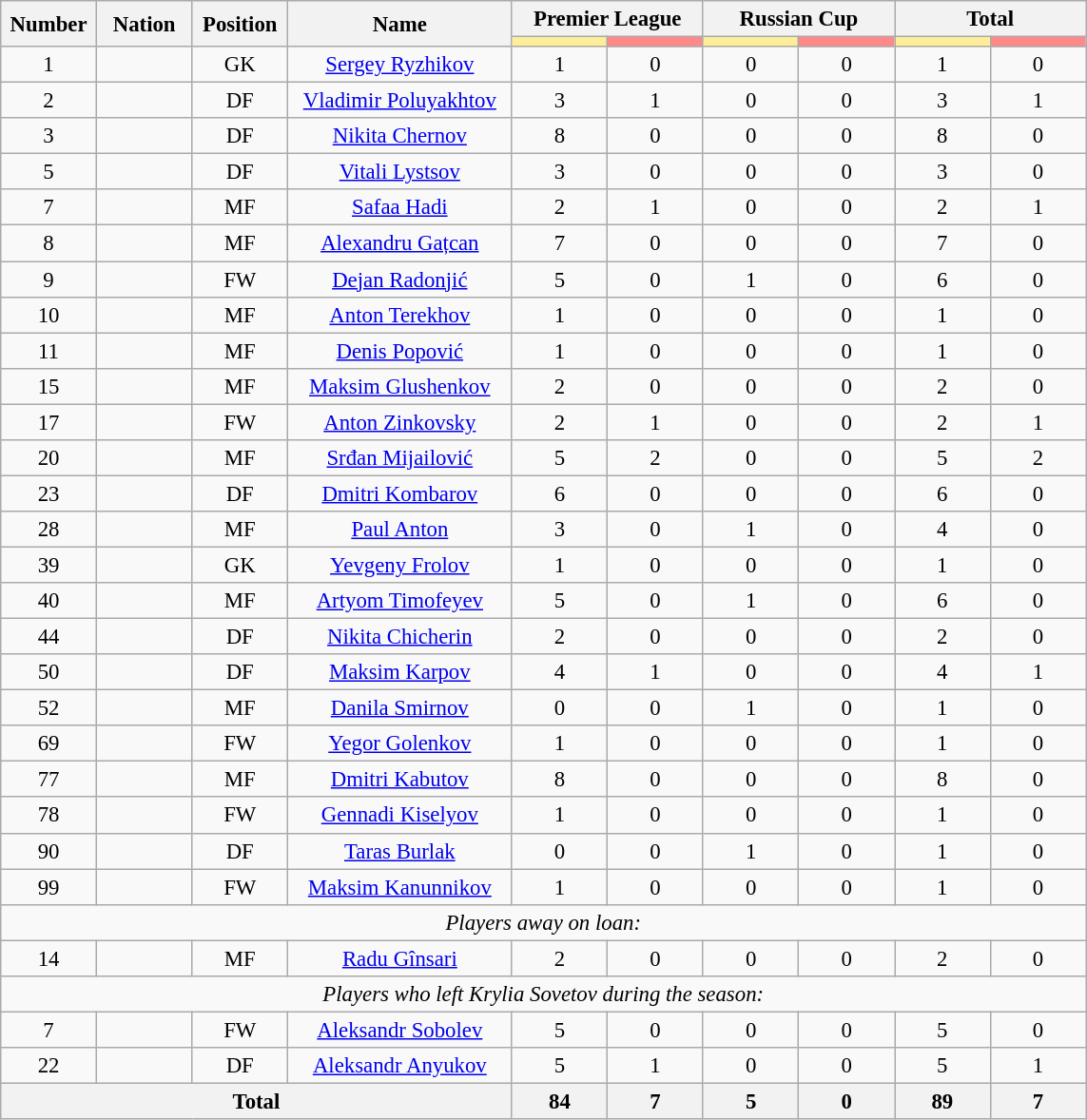<table class="wikitable" style="font-size: 95%; text-align: center;">
<tr>
<th rowspan=2 width=60>Number</th>
<th rowspan=2 width=60>Nation</th>
<th rowspan=2 width=60>Position</th>
<th rowspan=2 width=150>Name</th>
<th colspan=2>Premier League</th>
<th colspan=2>Russian Cup</th>
<th colspan=2>Total</th>
</tr>
<tr>
<th style="width:60px; background:#fe9;"></th>
<th style="width:60px; background:#ff8888;"></th>
<th style="width:60px; background:#fe9;"></th>
<th style="width:60px; background:#ff8888;"></th>
<th style="width:60px; background:#fe9;"></th>
<th style="width:60px; background:#ff8888;"></th>
</tr>
<tr>
<td>1</td>
<td></td>
<td>GK</td>
<td><a href='#'>Sergey Ryzhikov</a></td>
<td>1</td>
<td>0</td>
<td>0</td>
<td>0</td>
<td>1</td>
<td>0</td>
</tr>
<tr>
<td>2</td>
<td></td>
<td>DF</td>
<td><a href='#'>Vladimir Poluyakhtov</a></td>
<td>3</td>
<td>1</td>
<td>0</td>
<td>0</td>
<td>3</td>
<td>1</td>
</tr>
<tr>
<td>3</td>
<td></td>
<td>DF</td>
<td><a href='#'>Nikita Chernov</a></td>
<td>8</td>
<td>0</td>
<td>0</td>
<td>0</td>
<td>8</td>
<td>0</td>
</tr>
<tr>
<td>5</td>
<td></td>
<td>DF</td>
<td><a href='#'>Vitali Lystsov</a></td>
<td>3</td>
<td>0</td>
<td>0</td>
<td>0</td>
<td>3</td>
<td>0</td>
</tr>
<tr>
<td>7</td>
<td></td>
<td>MF</td>
<td><a href='#'>Safaa Hadi</a></td>
<td>2</td>
<td>1</td>
<td>0</td>
<td>0</td>
<td>2</td>
<td>1</td>
</tr>
<tr>
<td>8</td>
<td></td>
<td>MF</td>
<td><a href='#'>Alexandru Gațcan</a></td>
<td>7</td>
<td>0</td>
<td>0</td>
<td>0</td>
<td>7</td>
<td>0</td>
</tr>
<tr>
<td>9</td>
<td></td>
<td>FW</td>
<td><a href='#'>Dejan Radonjić</a></td>
<td>5</td>
<td>0</td>
<td>1</td>
<td>0</td>
<td>6</td>
<td>0</td>
</tr>
<tr>
<td>10</td>
<td></td>
<td>MF</td>
<td><a href='#'>Anton Terekhov</a></td>
<td>1</td>
<td>0</td>
<td>0</td>
<td>0</td>
<td>1</td>
<td>0</td>
</tr>
<tr>
<td>11</td>
<td></td>
<td>MF</td>
<td><a href='#'>Denis Popović</a></td>
<td>1</td>
<td>0</td>
<td>0</td>
<td>0</td>
<td>1</td>
<td>0</td>
</tr>
<tr>
<td>15</td>
<td></td>
<td>MF</td>
<td><a href='#'>Maksim Glushenkov</a></td>
<td>2</td>
<td>0</td>
<td>0</td>
<td>0</td>
<td>2</td>
<td>0</td>
</tr>
<tr>
<td>17</td>
<td></td>
<td>FW</td>
<td><a href='#'>Anton Zinkovsky</a></td>
<td>2</td>
<td>1</td>
<td>0</td>
<td>0</td>
<td>2</td>
<td>1</td>
</tr>
<tr>
<td>20</td>
<td></td>
<td>MF</td>
<td><a href='#'>Srđan Mijailović</a></td>
<td>5</td>
<td>2</td>
<td>0</td>
<td>0</td>
<td>5</td>
<td>2</td>
</tr>
<tr>
<td>23</td>
<td></td>
<td>DF</td>
<td><a href='#'>Dmitri Kombarov</a></td>
<td>6</td>
<td>0</td>
<td>0</td>
<td>0</td>
<td>6</td>
<td>0</td>
</tr>
<tr>
<td>28</td>
<td></td>
<td>MF</td>
<td><a href='#'>Paul Anton</a></td>
<td>3</td>
<td>0</td>
<td>1</td>
<td>0</td>
<td>4</td>
<td>0</td>
</tr>
<tr>
<td>39</td>
<td></td>
<td>GK</td>
<td><a href='#'>Yevgeny Frolov</a></td>
<td>1</td>
<td>0</td>
<td>0</td>
<td>0</td>
<td>1</td>
<td>0</td>
</tr>
<tr>
<td>40</td>
<td></td>
<td>MF</td>
<td><a href='#'>Artyom Timofeyev</a></td>
<td>5</td>
<td>0</td>
<td>1</td>
<td>0</td>
<td>6</td>
<td>0</td>
</tr>
<tr>
<td>44</td>
<td></td>
<td>DF</td>
<td><a href='#'>Nikita Chicherin</a></td>
<td>2</td>
<td>0</td>
<td>0</td>
<td>0</td>
<td>2</td>
<td>0</td>
</tr>
<tr>
<td>50</td>
<td></td>
<td>DF</td>
<td><a href='#'>Maksim Karpov</a></td>
<td>4</td>
<td>1</td>
<td>0</td>
<td>0</td>
<td>4</td>
<td>1</td>
</tr>
<tr>
<td>52</td>
<td></td>
<td>MF</td>
<td><a href='#'>Danila Smirnov</a></td>
<td>0</td>
<td>0</td>
<td>1</td>
<td>0</td>
<td>1</td>
<td>0</td>
</tr>
<tr>
<td>69</td>
<td></td>
<td>FW</td>
<td><a href='#'>Yegor Golenkov</a></td>
<td>1</td>
<td>0</td>
<td>0</td>
<td>0</td>
<td>1</td>
<td>0</td>
</tr>
<tr>
<td>77</td>
<td></td>
<td>MF</td>
<td><a href='#'>Dmitri Kabutov</a></td>
<td>8</td>
<td>0</td>
<td>0</td>
<td>0</td>
<td>8</td>
<td>0</td>
</tr>
<tr>
<td>78</td>
<td></td>
<td>FW</td>
<td><a href='#'>Gennadi Kiselyov</a></td>
<td>1</td>
<td>0</td>
<td>0</td>
<td>0</td>
<td>1</td>
<td>0</td>
</tr>
<tr>
<td>90</td>
<td></td>
<td>DF</td>
<td><a href='#'>Taras Burlak</a></td>
<td>0</td>
<td>0</td>
<td>1</td>
<td>0</td>
<td>1</td>
<td>0</td>
</tr>
<tr>
<td>99</td>
<td></td>
<td>FW</td>
<td><a href='#'>Maksim Kanunnikov</a></td>
<td>1</td>
<td>0</td>
<td>0</td>
<td>0</td>
<td>1</td>
<td>0</td>
</tr>
<tr>
<td colspan="14"><em>Players away on loan:</em></td>
</tr>
<tr>
<td>14</td>
<td></td>
<td>MF</td>
<td><a href='#'>Radu Gînsari</a></td>
<td>2</td>
<td>0</td>
<td>0</td>
<td>0</td>
<td>2</td>
<td>0</td>
</tr>
<tr>
<td colspan="14"><em>Players who left Krylia Sovetov during the season:</em></td>
</tr>
<tr>
<td>7</td>
<td></td>
<td>FW</td>
<td><a href='#'>Aleksandr Sobolev</a></td>
<td>5</td>
<td>0</td>
<td>0</td>
<td>0</td>
<td>5</td>
<td>0</td>
</tr>
<tr>
<td>22</td>
<td></td>
<td>DF</td>
<td><a href='#'>Aleksandr Anyukov</a></td>
<td>5</td>
<td>1</td>
<td>0</td>
<td>0</td>
<td>5</td>
<td>1</td>
</tr>
<tr>
<th colspan=4>Total</th>
<th>84</th>
<th>7</th>
<th>5</th>
<th>0</th>
<th>89</th>
<th>7</th>
</tr>
</table>
